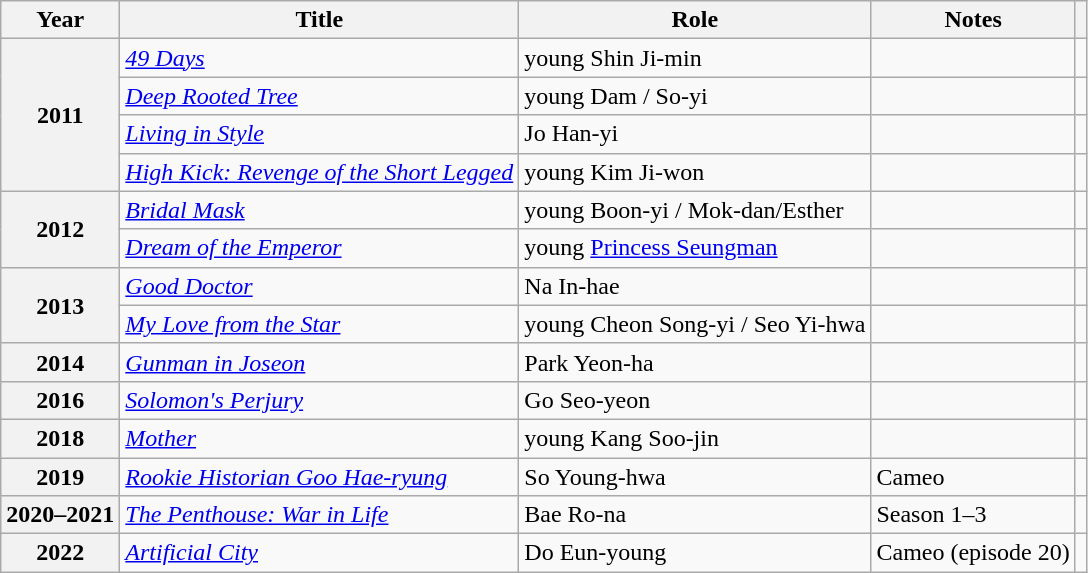<table class="wikitable plainrowheaders sortable">
<tr>
<th scope="col">Year</th>
<th scope="col">Title</th>
<th scope="col">Role</th>
<th scope="col">Notes</th>
<th scope="col" class="unsortable"></th>
</tr>
<tr>
<th scope="row" rowspan="4">2011</th>
<td><em><a href='#'>49 Days</a></em></td>
<td>young Shin Ji-min</td>
<td></td>
<td style="text-align:center"></td>
</tr>
<tr>
<td><em><a href='#'>Deep Rooted Tree</a></em></td>
<td>young Dam / So-yi</td>
<td></td>
<td style="text-align:center"></td>
</tr>
<tr>
<td><em><a href='#'>Living in Style</a></em></td>
<td>Jo Han-yi</td>
<td></td>
<td style="text-align:center"></td>
</tr>
<tr>
<td><em><a href='#'>High Kick: Revenge of the Short Legged</a></em></td>
<td>young Kim Ji-won</td>
<td></td>
<td style="text-align:center"></td>
</tr>
<tr>
<th scope="row" rowspan="2">2012</th>
<td><em><a href='#'>Bridal Mask</a></em></td>
<td>young Boon-yi / Mok-dan/Esther</td>
<td></td>
<td style="text-align:center"></td>
</tr>
<tr>
<td><em><a href='#'>Dream of the Emperor</a></em></td>
<td>young <a href='#'>Princess Seungman</a></td>
<td></td>
<td style="text-align:center"></td>
</tr>
<tr>
<th scope="row" rowspan="2">2013</th>
<td><em><a href='#'>Good Doctor</a></em></td>
<td>Na In-hae</td>
<td></td>
<td style="text-align:center"></td>
</tr>
<tr>
<td><em><a href='#'>My Love from the Star</a></em></td>
<td>young Cheon Song-yi / Seo Yi-hwa</td>
<td></td>
<td style="text-align:center"></td>
</tr>
<tr>
<th scope="row">2014</th>
<td><em><a href='#'>Gunman in Joseon</a></em></td>
<td>Park Yeon-ha</td>
<td></td>
<td style="text-align:center"></td>
</tr>
<tr>
<th scope="row">2016</th>
<td><em><a href='#'>Solomon's Perjury</a></em></td>
<td>Go Seo-yeon</td>
<td></td>
<td style="text-align:center"></td>
</tr>
<tr>
<th scope="row">2018</th>
<td><em><a href='#'>Mother</a></em></td>
<td>young Kang Soo-jin</td>
<td></td>
<td style="text-align:center"></td>
</tr>
<tr>
<th scope="row">2019</th>
<td><em><a href='#'>Rookie Historian Goo Hae-ryung</a></em></td>
<td>So Young-hwa</td>
<td>Cameo</td>
<td style="text-align:center"></td>
</tr>
<tr>
<th scope="row">2020–2021</th>
<td><em><a href='#'>The Penthouse: War in Life</a></em></td>
<td>Bae Ro-na</td>
<td>Season 1–3</td>
<td style="text-align:center"></td>
</tr>
<tr>
<th scope="row">2022</th>
<td><em><a href='#'>Artificial City</a></em></td>
<td>Do Eun-young</td>
<td>Cameo (episode 20)</td>
<td style="text-align:center"></td>
</tr>
</table>
